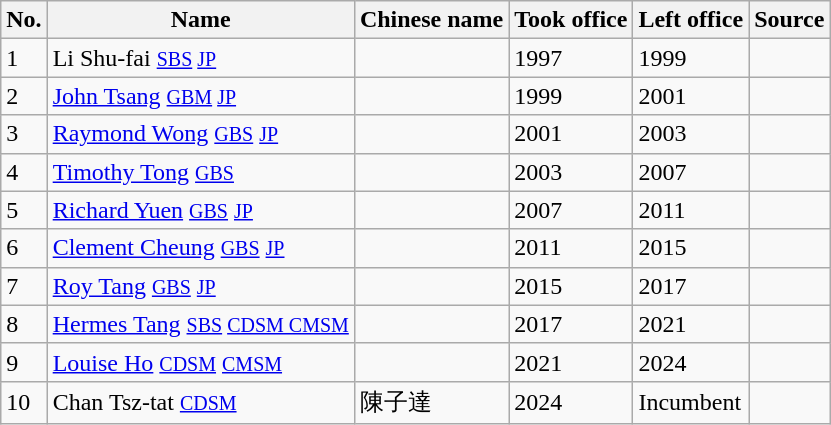<table class="wikitable">
<tr>
<th>No.</th>
<th>Name</th>
<th>Chinese name</th>
<th>Took office</th>
<th>Left office</th>
<th>Source</th>
</tr>
<tr>
<td>1</td>
<td>Li Shu-fai <small><a href='#'>SBS</a> <a href='#'>JP</a></small></td>
<td></td>
<td>1997</td>
<td>1999</td>
<td></td>
</tr>
<tr>
<td>2</td>
<td><a href='#'>John Tsang</a> <small><a href='#'>GBM</a> <a href='#'>JP</a></small></td>
<td></td>
<td>1999</td>
<td>2001</td>
<td></td>
</tr>
<tr>
<td>3</td>
<td><a href='#'>Raymond Wong</a> <a href='#'><small>GBS</small></a> <small><a href='#'>JP</a></small></td>
<td></td>
<td>2001</td>
<td>2003</td>
<td></td>
</tr>
<tr>
<td>4</td>
<td><a href='#'>Timothy Tong</a> <a href='#'><small>GBS</small></a></td>
<td></td>
<td>2003</td>
<td>2007</td>
<td></td>
</tr>
<tr>
<td>5</td>
<td><a href='#'>Richard Yuen</a> <a href='#'><small>GBS</small></a> <small><a href='#'>JP</a></small></td>
<td></td>
<td>2007</td>
<td>2011</td>
<td></td>
</tr>
<tr>
<td>6</td>
<td><a href='#'>Clement Cheung</a> <a href='#'><small>GBS</small></a> <small><a href='#'>JP</a></small></td>
<td></td>
<td>2011</td>
<td>2015</td>
<td></td>
</tr>
<tr>
<td>7</td>
<td><a href='#'>Roy Tang</a> <a href='#'><small>GBS</small></a> <small><a href='#'>JP</a></small></td>
<td></td>
<td>2015</td>
<td>2017</td>
<td></td>
</tr>
<tr>
<td>8</td>
<td><a href='#'>Hermes Tang</a> <small><a href='#'>SBS</a> <a href='#'>CDSM CMSM</a></small></td>
<td></td>
<td>2017</td>
<td>2021</td>
<td></td>
</tr>
<tr>
<td>9</td>
<td><a href='#'>Louise Ho</a> <a href='#'><small>CDSM</small></a> <small><a href='#'>CMSM</a></small></td>
<td></td>
<td>2021</td>
<td>2024</td>
<td></td>
</tr>
<tr>
<td>10</td>
<td>Chan Tsz-tat <a href='#'><small>CDSM</small></a></td>
<td>陳子達</td>
<td>2024</td>
<td>Incumbent</td>
<td></td>
</tr>
</table>
